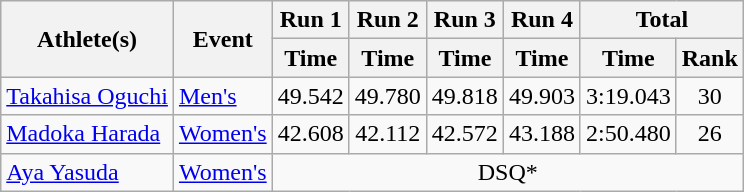<table class="wikitable">
<tr>
<th rowspan="2">Athlete(s)</th>
<th rowspan="2">Event</th>
<th colspan="1">Run 1</th>
<th colspan="1">Run 2</th>
<th colspan="1">Run 3</th>
<th colspan="1">Run 4</th>
<th colspan="2">Total</th>
</tr>
<tr>
<th>Time</th>
<th>Time</th>
<th>Time</th>
<th>Time</th>
<th>Time</th>
<th>Rank</th>
</tr>
<tr>
<td><a href='#'>Takahisa Oguchi</a></td>
<td><a href='#'>Men's</a></td>
<td align=center>49.542</td>
<td align=center>49.780</td>
<td align=center>49.818</td>
<td align=center>49.903</td>
<td align=center>3:19.043</td>
<td align=center>30</td>
</tr>
<tr>
<td><a href='#'>Madoka Harada</a></td>
<td><a href='#'>Women's</a></td>
<td align=center>42.608</td>
<td align=center>42.112</td>
<td align=center>42.572</td>
<td align=center>43.188</td>
<td align=center>2:50.480</td>
<td align=center>26</td>
</tr>
<tr>
<td><a href='#'>Aya Yasuda</a></td>
<td><a href='#'>Women's</a></td>
<td align=center colspan=6>DSQ*</td>
</tr>
</table>
